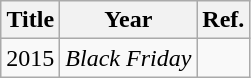<table class="wikitable plainrowheaders sortable">
<tr>
<th>Title</th>
<th>Year</th>
<th>Ref.</th>
</tr>
<tr>
<td>2015</td>
<td><em>Black Friday</em></td>
<td></td>
</tr>
</table>
